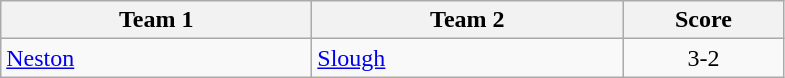<table class="wikitable" style="font-size: 100%">
<tr>
<th width=200>Team 1</th>
<th width=200>Team 2</th>
<th width=100>Score</th>
</tr>
<tr>
<td><a href='#'>Neston</a></td>
<td><a href='#'>Slough</a></td>
<td align=center>3-2</td>
</tr>
</table>
